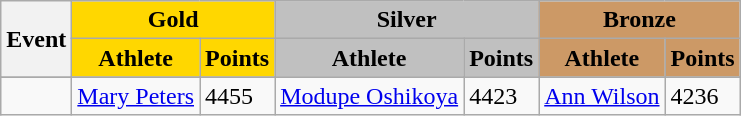<table class="wikitable">
<tr>
<th scope="col" rowspan=2>Event</th>
<th scope="colgroup" colspan=2 style="background-color: gold;">Gold</th>
<th scope="colgroup" colspan=2 style="background-color: silver;">Silver</th>
<th scope="colgroup" colspan=2 style="background-color: #cc9966;">Bronze</th>
</tr>
<tr>
<th scope="col" style="background-color:gold;">Athlete</th>
<th scope="col" style="background-color:gold;">Points</th>
<th scope="col" style="background-color:silver;">Athlete</th>
<th scope="col" style="background-color:silver;">Points</th>
<th scope="col" style="background-color:#cc9966;">Athlete</th>
<th scope="col" style="background-color:#cc9966;">Points</th>
</tr>
<tr>
</tr>
<tr>
<td></td>
<td> <a href='#'>Mary Peters</a></td>
<td>4455</td>
<td> <a href='#'>Modupe Oshikoya</a></td>
<td>4423</td>
<td> <a href='#'>Ann Wilson</a></td>
<td>4236</td>
</tr>
</table>
